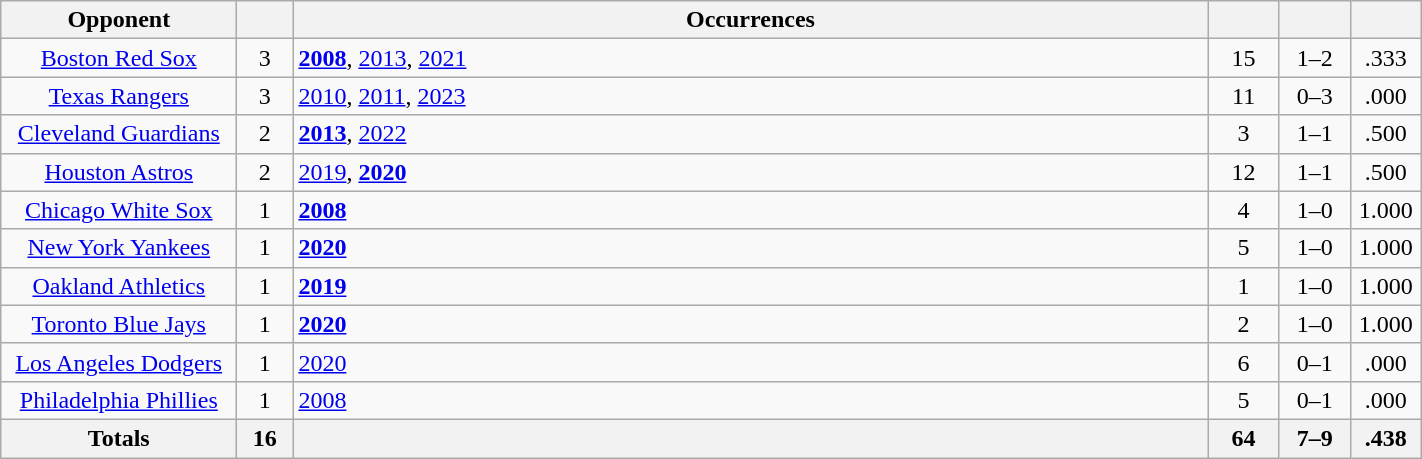<table class="wikitable sortable" style="text-align: center; width: 75%;">
<tr>
<th width="150">Opponent</th>
<th width="30"></th>
<th>Occurrences</th>
<th width="40"></th>
<th width="40"></th>
<th width="40"></th>
</tr>
<tr>
<td><a href='#'>Boston Red Sox</a></td>
<td>3</td>
<td align=left><strong><a href='#'>2008</a></strong>, <a href='#'>2013</a>, <a href='#'>2021</a></td>
<td>15</td>
<td>1–2</td>
<td>.333</td>
</tr>
<tr>
<td><a href='#'>Texas Rangers</a></td>
<td>3</td>
<td align=left><a href='#'>2010</a>, <a href='#'>2011</a>, <a href='#'>2023</a></td>
<td>11</td>
<td>0–3</td>
<td>.000</td>
</tr>
<tr>
<td><a href='#'>Cleveland Guardians</a></td>
<td>2</td>
<td align=left><strong><a href='#'>2013</a></strong>, <a href='#'>2022</a></td>
<td>3</td>
<td>1–1</td>
<td>.500</td>
</tr>
<tr>
<td><a href='#'>Houston Astros</a></td>
<td>2</td>
<td align=left><a href='#'>2019</a>, <strong><a href='#'>2020</a></strong></td>
<td>12</td>
<td>1–1</td>
<td>.500</td>
</tr>
<tr>
<td><a href='#'>Chicago White Sox</a></td>
<td>1</td>
<td align=left><strong><a href='#'>2008</a></strong></td>
<td>4</td>
<td>1–0</td>
<td>1.000</td>
</tr>
<tr>
<td><a href='#'>New York Yankees</a></td>
<td>1</td>
<td align=left><strong><a href='#'>2020</a></strong></td>
<td>5</td>
<td>1–0</td>
<td>1.000</td>
</tr>
<tr>
<td><a href='#'>Oakland Athletics</a></td>
<td>1</td>
<td align=left><strong><a href='#'>2019</a></strong></td>
<td>1</td>
<td>1–0</td>
<td>1.000</td>
</tr>
<tr>
<td><a href='#'>Toronto Blue Jays</a></td>
<td>1</td>
<td align=left><strong><a href='#'>2020</a></strong></td>
<td>2</td>
<td>1–0</td>
<td>1.000</td>
</tr>
<tr>
<td><a href='#'>Los Angeles Dodgers</a></td>
<td>1</td>
<td align=left><a href='#'>2020</a></td>
<td>6</td>
<td>0–1</td>
<td>.000</td>
</tr>
<tr>
<td><a href='#'>Philadelphia Phillies</a></td>
<td>1</td>
<td align=left><a href='#'>2008</a></td>
<td>5</td>
<td>0–1</td>
<td>.000</td>
</tr>
<tr>
<th width="150">Totals</th>
<th width="30">16</th>
<th></th>
<th width="40">64</th>
<th width="40">7–9</th>
<th width="40">.438</th>
</tr>
</table>
